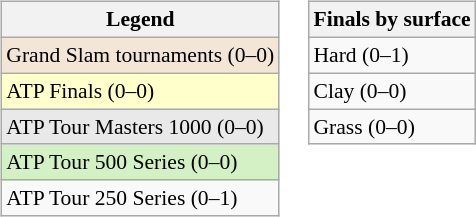<table>
<tr valign=top>
<td><br><table class=wikitable style=font-size:90%>
<tr>
<th>Legend</th>
</tr>
<tr bgcolor=#f3e6d7>
<td>Grand Slam tournaments (0–0)</td>
</tr>
<tr bgcolor=ffffcc>
<td>ATP Finals (0–0)</td>
</tr>
<tr bgcolor=#e9e9e9>
<td>ATP Tour Masters 1000 (0–0)</td>
</tr>
<tr bgcolor=#d4f1c5>
<td>ATP Tour 500 Series (0–0)</td>
</tr>
<tr>
<td>ATP Tour 250 Series (0–1)</td>
</tr>
</table>
</td>
<td><br><table class=wikitable style=font-size:90%>
<tr>
<th>Finals by surface</th>
</tr>
<tr>
<td>Hard (0–1)</td>
</tr>
<tr>
<td>Clay (0–0)</td>
</tr>
<tr>
<td>Grass (0–0)</td>
</tr>
</table>
</td>
</tr>
</table>
